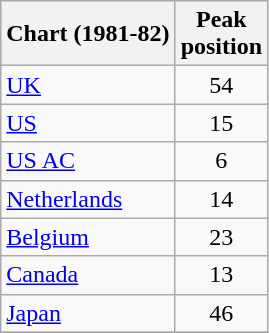<table class="wikitable sortable">
<tr>
<th>Chart (1981-82)</th>
<th>Peak<br>position</th>
</tr>
<tr>
<td><a href='#'>UK</a></td>
<td align="center">54</td>
</tr>
<tr>
<td><a href='#'>US</a></td>
<td align="center">15</td>
</tr>
<tr>
<td><a href='#'>US AC</a></td>
<td align="center">6</td>
</tr>
<tr>
<td><a href='#'>Netherlands</a></td>
<td align="center">14</td>
</tr>
<tr>
<td><a href='#'>Belgium</a></td>
<td align="center">23</td>
</tr>
<tr>
<td><a href='#'>Canada</a></td>
<td align="center">13</td>
</tr>
<tr>
<td><a href='#'>Japan</a></td>
<td align="center">46</td>
</tr>
<tr>
</tr>
</table>
